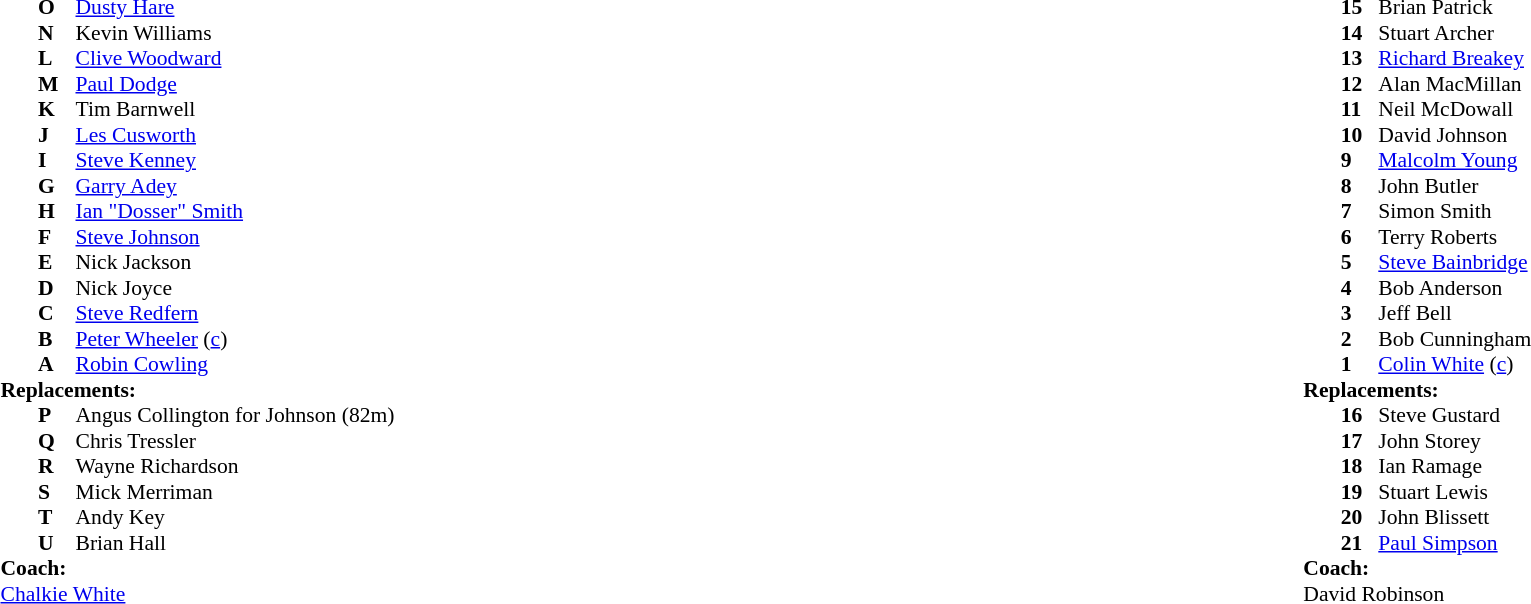<table width="100%">
<tr>
<td valign="top" width="50%"><br><table style="font-size: 90%" cellspacing="0" cellpadding="0">
<tr>
<th width="25"></th>
<th width="25"></th>
</tr>
<tr>
<td></td>
<td><strong>O</strong></td>
<td><a href='#'>Dusty Hare</a></td>
</tr>
<tr>
<td></td>
<td><strong>N</strong></td>
<td>Kevin Williams</td>
</tr>
<tr>
<td></td>
<td><strong>L</strong></td>
<td><a href='#'>Clive Woodward</a></td>
</tr>
<tr>
<td></td>
<td><strong>M</strong></td>
<td><a href='#'>Paul Dodge</a></td>
</tr>
<tr>
<td></td>
<td><strong>K</strong></td>
<td>Tim Barnwell</td>
</tr>
<tr>
<td></td>
<td><strong>J</strong></td>
<td><a href='#'>Les Cusworth</a></td>
</tr>
<tr>
<td></td>
<td><strong>I</strong></td>
<td><a href='#'>Steve Kenney</a></td>
</tr>
<tr>
<td></td>
<td><strong>G</strong></td>
<td><a href='#'>Garry Adey</a></td>
</tr>
<tr>
<td></td>
<td><strong>H</strong></td>
<td><a href='#'>Ian "Dosser" Smith</a></td>
</tr>
<tr>
<td></td>
<td><strong>F</strong></td>
<td><a href='#'>Steve Johnson</a></td>
</tr>
<tr>
<td></td>
<td><strong>E</strong></td>
<td>Nick Jackson</td>
</tr>
<tr>
<td></td>
<td><strong>D</strong></td>
<td>Nick Joyce</td>
</tr>
<tr>
<td></td>
<td><strong>C</strong></td>
<td><a href='#'>Steve Redfern</a></td>
</tr>
<tr>
<td></td>
<td><strong>B</strong></td>
<td><a href='#'>Peter Wheeler</a> (<a href='#'>c</a>)</td>
</tr>
<tr>
<td></td>
<td><strong>A</strong></td>
<td><a href='#'>Robin Cowling</a></td>
</tr>
<tr>
<td colspan=3><strong>Replacements:</strong></td>
</tr>
<tr>
<td></td>
<td><strong>P</strong></td>
<td>Angus Collington for Johnson (82m)</td>
</tr>
<tr>
<td></td>
<td><strong>Q</strong></td>
<td>Chris Tressler</td>
</tr>
<tr>
<td></td>
<td><strong>R</strong></td>
<td>Wayne Richardson</td>
</tr>
<tr>
<td></td>
<td><strong>S</strong></td>
<td>Mick Merriman</td>
</tr>
<tr>
<td></td>
<td><strong>T</strong></td>
<td>Andy Key</td>
</tr>
<tr>
<td></td>
<td><strong>U</strong></td>
<td>Brian Hall</td>
</tr>
<tr>
<td colspan=3><strong>Coach:</strong></td>
</tr>
<tr>
<td colspan="4"><a href='#'>Chalkie White</a></td>
</tr>
<tr>
<td colspan="4"></td>
</tr>
</table>
</td>
<td valign="top" width="50%"><br><table style="font-size: 90%" cellspacing="0" cellpadding="0" align="center">
<tr>
<th width="25"></th>
<th width="25"></th>
</tr>
<tr>
<td></td>
<td><strong>15</strong></td>
<td>Brian Patrick</td>
</tr>
<tr>
<td></td>
<td><strong>14</strong></td>
<td>Stuart Archer</td>
</tr>
<tr>
<td></td>
<td><strong>13</strong></td>
<td><a href='#'>Richard Breakey</a></td>
</tr>
<tr>
<td></td>
<td><strong>12</strong></td>
<td>Alan MacMillan</td>
</tr>
<tr>
<td></td>
<td><strong>11</strong></td>
<td>Neil McDowall</td>
</tr>
<tr>
<td></td>
<td><strong>10</strong></td>
<td>David Johnson</td>
</tr>
<tr>
<td></td>
<td><strong>9</strong></td>
<td><a href='#'>Malcolm Young</a></td>
</tr>
<tr>
<td></td>
<td><strong>8</strong></td>
<td>John Butler</td>
</tr>
<tr>
<td></td>
<td><strong>7</strong></td>
<td>Simon Smith</td>
</tr>
<tr>
<td></td>
<td><strong>6</strong></td>
<td>Terry Roberts</td>
</tr>
<tr>
<td></td>
<td><strong>5</strong></td>
<td><a href='#'>Steve Bainbridge</a></td>
</tr>
<tr>
<td></td>
<td><strong>4</strong></td>
<td>Bob Anderson</td>
</tr>
<tr>
<td></td>
<td><strong>3</strong></td>
<td>Jeff Bell</td>
</tr>
<tr>
<td></td>
<td><strong>2</strong></td>
<td>Bob Cunningham</td>
</tr>
<tr>
<td></td>
<td><strong>1</strong></td>
<td><a href='#'>Colin White</a> (<a href='#'>c</a>)</td>
</tr>
<tr>
<td colspan=3><strong>Replacements:</strong></td>
</tr>
<tr>
<td></td>
<td><strong>16</strong></td>
<td>Steve Gustard</td>
</tr>
<tr>
<td></td>
<td><strong>17</strong></td>
<td>John Storey</td>
</tr>
<tr>
<td></td>
<td><strong>18</strong></td>
<td>Ian Ramage</td>
</tr>
<tr>
<td></td>
<td><strong>19</strong></td>
<td>Stuart Lewis</td>
</tr>
<tr>
<td></td>
<td><strong>20</strong></td>
<td>John Blissett</td>
</tr>
<tr>
<td></td>
<td><strong>21</strong></td>
<td><a href='#'>Paul Simpson</a></td>
</tr>
<tr>
<td colspan=3><strong>Coach:</strong></td>
</tr>
<tr>
<td colspan="4">David Robinson</td>
</tr>
<tr>
</tr>
</table>
</td>
</tr>
</table>
